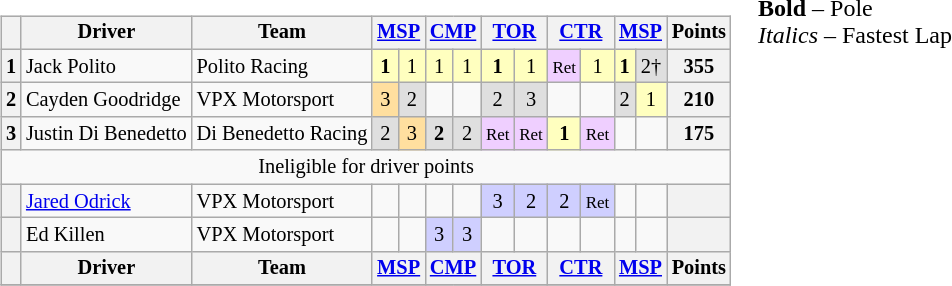<table>
<tr valign="top">
<td><br><table class="wikitable" style="font-size:85%; text-align:center;">
<tr>
<th></th>
<th>Driver</th>
<th>Team</th>
<th colspan=2><a href='#'>MSP</a><br></th>
<th colspan=2><a href='#'>CMP</a><br></th>
<th colspan=2><a href='#'>TOR</a><br></th>
<th colspan=2><a href='#'>CTR</a><br></th>
<th colspan=2><a href='#'>MSP</a><br></th>
<th>Points</th>
</tr>
<tr>
<th>1</th>
<td align=left> Jack Polito</td>
<td align=left> Polito Racing</td>
<td style="background:#ffffbf;"><strong>1</strong></td>
<td style="background:#ffffbf;">1</td>
<td style="background:#ffffbf;">1</td>
<td style="background:#ffffbf;">1</td>
<td style="background:#ffffbf;"><strong>1</strong></td>
<td style="background:#ffffbf;">1</td>
<td style="background:#efcfff;"><small>Ret</small></td>
<td style="background:#ffffbf;">1</td>
<td style="background:#ffffbf;"><strong>1</strong></td>
<td style="background:#dfdfdf;">2†</td>
<th>355</th>
</tr>
<tr>
<th>2</th>
<td align="left"> Cayden Goodridge</td>
<td align="left"> VPX Motorsport</td>
<td style="background:#ffdf9f;">3</td>
<td style="background:#dfdfdf;">2</td>
<td></td>
<td></td>
<td style="background:#dfdfdf;">2</td>
<td style="background:#dfdfdf;">3</td>
<td></td>
<td></td>
<td style="background:#dfdfdf;">2</td>
<td style="background:#ffffbf;">1</td>
<th>210</th>
</tr>
<tr>
<th>3</th>
<td align=left> Justin Di Benedetto</td>
<td align=left> Di Benedetto Racing</td>
<td style="background:#dfdfdf;">2</td>
<td style="background:#ffdf9f;">3</td>
<td style="background:#dfdfdf;"><strong>2</strong></td>
<td style="background:#dfdfdf;">2</td>
<td style="background:#efcfff;"><small>Ret</small></td>
<td style="background:#efcfff;"><small>Ret</small></td>
<td style="background:#ffffbf;"><strong>1</strong></td>
<td style="background:#efcfff;"><small>Ret</small></td>
<td></td>
<td></td>
<th>175</th>
</tr>
<tr>
<td colspan=14>Ineligible for driver points</td>
</tr>
<tr>
<th></th>
<td align="left"> <a href='#'>Jared Odrick</a></td>
<td align="left"> VPX Motorsport</td>
<td></td>
<td></td>
<td></td>
<td></td>
<td style="background:#cfcfff;">3</td>
<td style="background:#cfcfff;">2</td>
<td style="background:#cfcfff;">2</td>
<td style="background:#cfcfff;"><small>Ret</small></td>
<td></td>
<td></td>
<th></th>
</tr>
<tr>
<th></th>
<td align="left"> Ed Killen</td>
<td align="left"> VPX Motorsport</td>
<td></td>
<td></td>
<td style="background:#cfcfff;">3</td>
<td style="background:#cfcfff;">3</td>
<td></td>
<td></td>
<td></td>
<td></td>
<td></td>
<td></td>
<th></th>
</tr>
<tr>
<th></th>
<th>Driver</th>
<th>Team</th>
<th colspan=2><a href='#'>MSP</a><br></th>
<th colspan=2><a href='#'>CMP</a><br></th>
<th colspan=2><a href='#'>TOR</a><br></th>
<th colspan=2><a href='#'>CTR</a><br></th>
<th colspan=2><a href='#'>MSP</a><br></th>
<th>Points</th>
</tr>
<tr>
</tr>
</table>
</td>
<td valign=top><br>
<span><strong>Bold</strong> – Pole<br>
<em>Italics</em> – Fastest Lap</span></td>
</tr>
</table>
